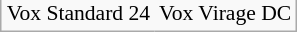<table class="wikitable" style="clear:right;float:right;padding:0;margin:-2ex 0 1ex 1em;">
<tr style="" align="center">
<td style="border:0;padding:3px;"></td>
<td style="border:0;padding:3px;"></td>
</tr>
<tr style="font-size:90%;text-align:center;">
<td style="border:0;padding-left:3px;">Vox Standard 24</td>
<td style="border:0;padding-left:3px;">Vox Virage DC</td>
</tr>
</table>
